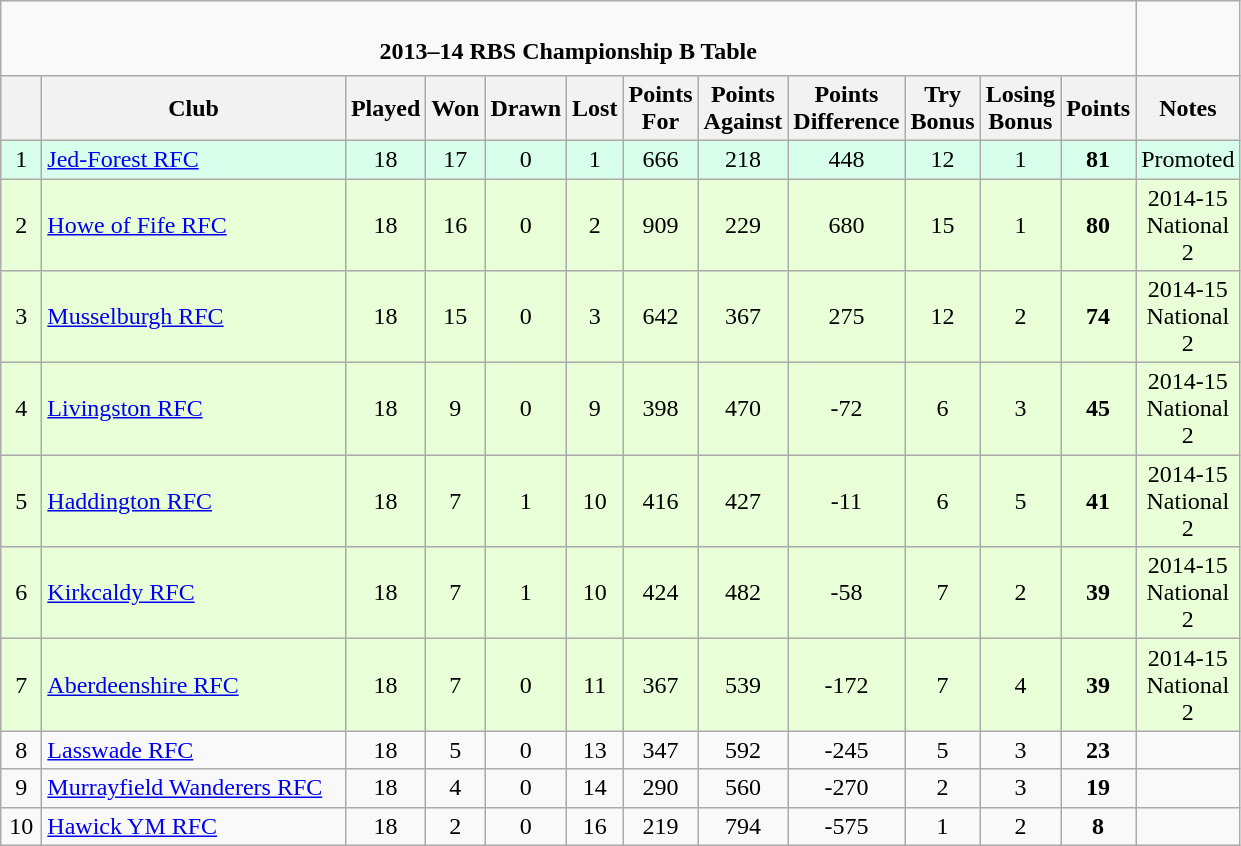<table class="wikitable" style="text-align: center;">
<tr>
<td colspan="12" cellpadding="0" cellspacing="0"><br><table border="0" width="100%" cellpadding="0" cellspacing="0">
<tr>
<td style="border:0px"><strong>2013–14 RBS Championship B Table</strong></td>
</tr>
</table>
</td>
</tr>
<tr>
<th bgcolor="#efefef" width="20"></th>
<th bgcolor="#efefef" width="195">Club</th>
<th bgcolor="#efefef" width="20">Played</th>
<th bgcolor="#efefef" width="20">Won</th>
<th bgcolor="#efefef" width="20">Drawn</th>
<th bgcolor="#efefef" width="20">Lost</th>
<th bgcolor="#efefef" width="20">Points For</th>
<th bgcolor="#efefef" width="20">Points Against</th>
<th bgcolor="#efefef" width="20">Points Difference</th>
<th bgcolor="#efefef" width="20">Try Bonus</th>
<th bgcolor="#efefef" width="20">Losing Bonus</th>
<th bgcolor="#efefef" width="30">Points</th>
<th bgcolor="#efefef" width="30">Notes</th>
</tr>
<tr bgcolor=#d8ffeb align=center>
<td>1</td>
<td align=left><a href='#'>Jed-Forest RFC</a></td>
<td>18</td>
<td>17</td>
<td>0</td>
<td>1</td>
<td>666</td>
<td>218</td>
<td>448</td>
<td>12</td>
<td>1</td>
<td><strong>81</strong></td>
<td>Promoted</td>
</tr>
<tr bgcolor=#e8ffd8 align=center>
<td>2</td>
<td align=left><a href='#'>Howe of Fife RFC</a></td>
<td>18</td>
<td>16</td>
<td>0</td>
<td>2</td>
<td>909</td>
<td>229</td>
<td>680</td>
<td>15</td>
<td>1</td>
<td><strong>80</strong></td>
<td>2014-15 National 2</td>
</tr>
<tr bgcolor=#e8ffd8 align=center>
<td>3</td>
<td align=left><a href='#'>Musselburgh RFC</a></td>
<td>18</td>
<td>15</td>
<td>0</td>
<td>3</td>
<td>642</td>
<td>367</td>
<td>275</td>
<td>12</td>
<td>2</td>
<td><strong>74</strong></td>
<td>2014-15 National 2</td>
</tr>
<tr bgcolor=#e8ffd8 align=center>
<td>4</td>
<td align=left><a href='#'>Livingston RFC</a></td>
<td>18</td>
<td>9</td>
<td>0</td>
<td>9</td>
<td>398</td>
<td>470</td>
<td>-72</td>
<td>6</td>
<td>3</td>
<td><strong>45</strong></td>
<td>2014-15 National 2</td>
</tr>
<tr bgcolor=#e8ffd8 align=center>
<td>5</td>
<td align=left><a href='#'>Haddington RFC</a></td>
<td>18</td>
<td>7</td>
<td>1</td>
<td>10</td>
<td>416</td>
<td>427</td>
<td>-11</td>
<td>6</td>
<td>5</td>
<td><strong>41</strong></td>
<td>2014-15 National 2</td>
</tr>
<tr bgcolor=#e8ffd8 align=center>
<td>6</td>
<td align=left><a href='#'>Kirkcaldy RFC</a></td>
<td>18</td>
<td>7</td>
<td>1</td>
<td>10</td>
<td>424</td>
<td>482</td>
<td>-58</td>
<td>7</td>
<td>2</td>
<td><strong>39</strong></td>
<td>2014-15 National 2</td>
</tr>
<tr bgcolor=#e8ffd8 align=center>
<td>7</td>
<td align=left><a href='#'>Aberdeenshire RFC</a></td>
<td>18</td>
<td>7</td>
<td>0</td>
<td>11</td>
<td>367</td>
<td>539</td>
<td>-172</td>
<td>7</td>
<td>4</td>
<td><strong>39</strong></td>
<td>2014-15 National 2</td>
</tr>
<tr>
<td>8</td>
<td align=left><a href='#'>Lasswade RFC</a></td>
<td>18</td>
<td>5</td>
<td>0</td>
<td>13</td>
<td>347</td>
<td>592</td>
<td>-245</td>
<td>5</td>
<td>3</td>
<td><strong>23</strong></td>
<td></td>
</tr>
<tr>
<td>9</td>
<td align=left><a href='#'>Murrayfield Wanderers RFC</a></td>
<td>18</td>
<td>4</td>
<td>0</td>
<td>14</td>
<td>290</td>
<td>560</td>
<td>-270</td>
<td>2</td>
<td>3</td>
<td><strong>19</strong></td>
<td></td>
</tr>
<tr>
<td>10</td>
<td align=left><a href='#'>Hawick YM RFC</a></td>
<td>18</td>
<td>2</td>
<td>0</td>
<td>16</td>
<td>219</td>
<td>794</td>
<td>-575</td>
<td>1</td>
<td>2</td>
<td><strong>8</strong></td>
<td></td>
</tr>
</table>
